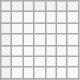<table class="wikitable" style="text-align: right;">
<tr>
<th></th>
<th></th>
<th></th>
<th></th>
<th></th>
<th></th>
<th></th>
</tr>
<tr>
<th></th>
<td></td>
<td></td>
<td></td>
<td></td>
<td></td>
<td></td>
</tr>
<tr>
<th></th>
<td></td>
<td></td>
<td></td>
<td></td>
<td></td>
<td></td>
</tr>
<tr>
<th></th>
<td></td>
<td></td>
<td></td>
<td></td>
<td></td>
<td></td>
</tr>
<tr>
<th></th>
<td></td>
<td></td>
<td></td>
<td></td>
<td></td>
<td></td>
</tr>
<tr>
<th></th>
<td></td>
<td></td>
<td></td>
<td></td>
<td></td>
<td></td>
</tr>
<tr>
<th></th>
<td></td>
<td></td>
<td></td>
<td></td>
<td></td>
<td></td>
</tr>
<tr>
</tr>
</table>
